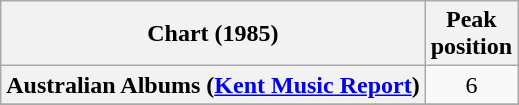<table class="wikitable sortable plainrowheaders">
<tr>
<th>Chart (1985)</th>
<th>Peak<br>position</th>
</tr>
<tr>
<th scope="row">Australian Albums (<a href='#'>Kent Music Report</a>)</th>
<td style="text-align:center;">6</td>
</tr>
<tr>
</tr>
<tr>
</tr>
<tr>
</tr>
<tr>
</tr>
<tr>
</tr>
<tr>
</tr>
<tr>
</tr>
<tr>
</tr>
<tr>
</tr>
</table>
